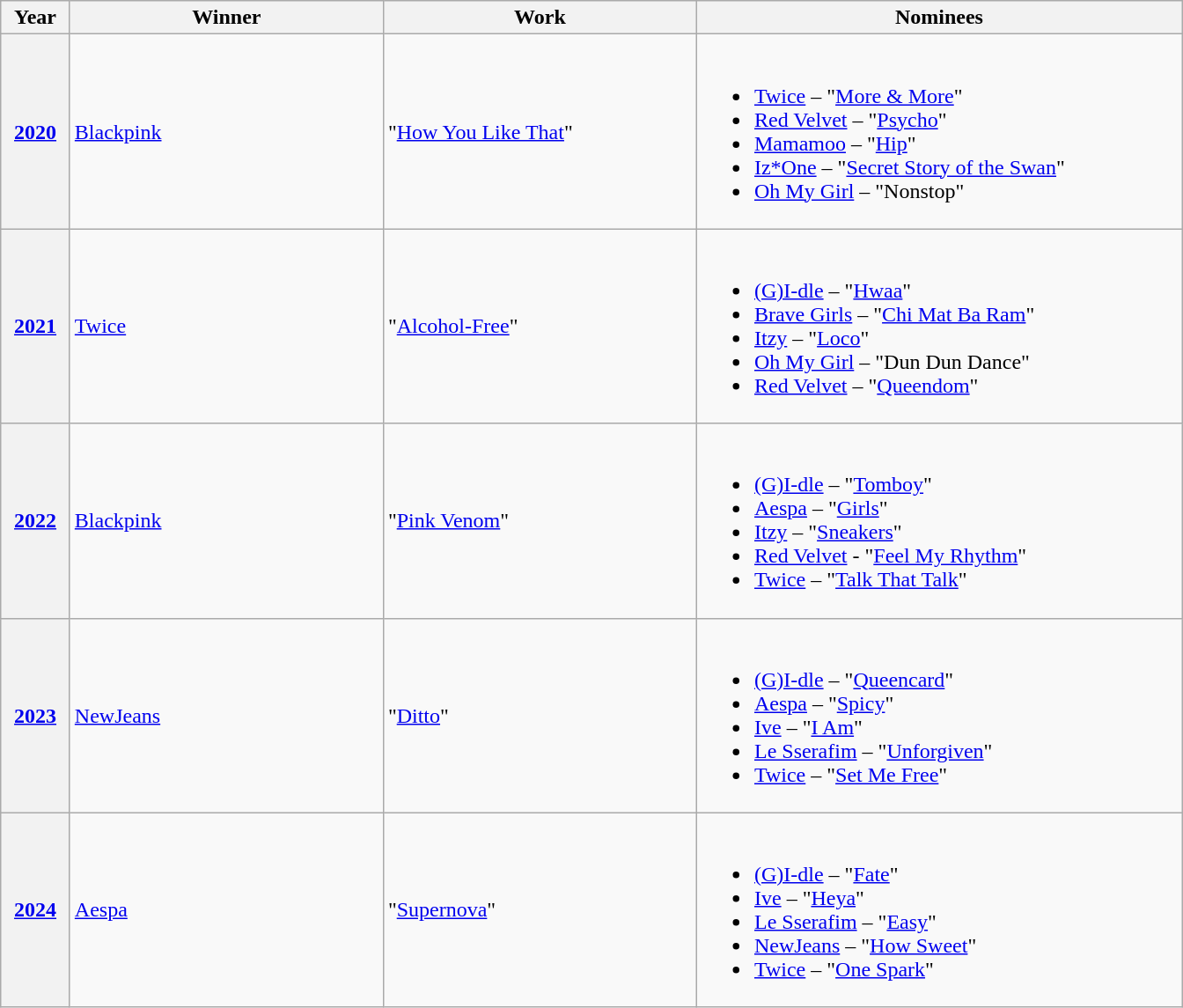<table class="wikitable plainrowheaders">
<tr>
<th width="45">Year</th>
<th width="230">Winner</th>
<th width="230">Work</th>
<th width="360">Nominees</th>
</tr>
<tr>
<th scope="row" style="text-align:center"><a href='#'>2020</a></th>
<td><a href='#'>Blackpink</a></td>
<td>"<a href='#'>How You Like That</a>"</td>
<td><br><ul><li><a href='#'>Twice</a> – "<a href='#'>More & More</a>"</li><li><a href='#'>Red Velvet</a> – "<a href='#'>Psycho</a>"</li><li><a href='#'>Mamamoo</a> – "<a href='#'>Hip</a>"</li><li><a href='#'>Iz*One</a> – "<a href='#'>Secret Story of the Swan</a>"</li><li><a href='#'>Oh My Girl</a> – "Nonstop"</li></ul></td>
</tr>
<tr>
<th scope="row" style="text-align:center"><a href='#'>2021</a></th>
<td><a href='#'>Twice</a></td>
<td>"<a href='#'>Alcohol-Free</a>"</td>
<td><br><ul><li><a href='#'>(G)I-dle</a> – "<a href='#'>Hwaa</a>"</li><li><a href='#'>Brave Girls</a> – "<a href='#'>Chi Mat Ba Ram</a>"</li><li><a href='#'>Itzy</a> – "<a href='#'>Loco</a>"</li><li><a href='#'>Oh My Girl</a> – "Dun Dun Dance"</li><li><a href='#'>Red Velvet</a> – "<a href='#'>Queendom</a>"</li></ul></td>
</tr>
<tr>
<th scope="row" style="text-align:center"><a href='#'>2022</a></th>
<td><a href='#'>Blackpink</a></td>
<td>"<a href='#'>Pink Venom</a>"</td>
<td><br><ul><li><a href='#'>(G)I-dle</a> – "<a href='#'>Tomboy</a>"</li><li><a href='#'>Aespa</a> – "<a href='#'>Girls</a>"</li><li><a href='#'>Itzy</a> – "<a href='#'>Sneakers</a>"</li><li><a href='#'>Red Velvet</a> - "<a href='#'>Feel My Rhythm</a>"</li><li><a href='#'>Twice</a> – "<a href='#'>Talk That Talk</a>"</li></ul></td>
</tr>
<tr>
<th scope="row" style="text-align:center"><a href='#'>2023</a></th>
<td><a href='#'>NewJeans</a></td>
<td>"<a href='#'>Ditto</a>"</td>
<td><br><ul><li><a href='#'>(G)I-dle</a> – "<a href='#'>Queencard</a>"</li><li><a href='#'>Aespa</a> – "<a href='#'>Spicy</a>"</li><li><a href='#'>Ive</a> – "<a href='#'>I Am</a>"</li><li><a href='#'>Le Sserafim</a> – "<a href='#'>Unforgiven</a>" </li><li><a href='#'>Twice</a> – "<a href='#'>Set Me Free</a>"</li></ul></td>
</tr>
<tr>
<th scope="row" style="text-align:center"><a href='#'>2024</a></th>
<td><a href='#'>Aespa</a></td>
<td>"<a href='#'>Supernova</a>"</td>
<td><br><ul><li><a href='#'>(G)I-dle</a> – "<a href='#'>Fate</a>"</li><li><a href='#'>Ive</a> – "<a href='#'>Heya</a>"</li><li><a href='#'>Le Sserafim</a> – "<a href='#'>Easy</a>"</li><li><a href='#'>NewJeans</a> – "<a href='#'>How Sweet</a>"</li><li><a href='#'>Twice</a> – "<a href='#'>One Spark</a>"</li></ul></td>
</tr>
</table>
